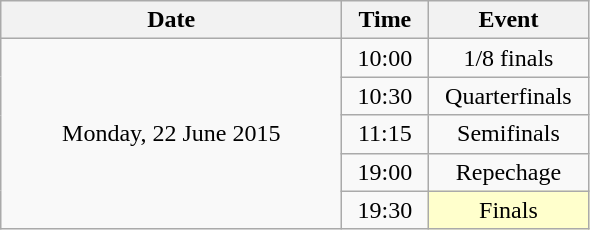<table class = "wikitable" style="text-align:center;">
<tr>
<th width=220>Date</th>
<th width=50>Time</th>
<th width=100>Event</th>
</tr>
<tr>
<td rowspan=5>Monday, 22 June 2015</td>
<td>10:00</td>
<td>1/8 finals</td>
</tr>
<tr>
<td>10:30</td>
<td>Quarterfinals</td>
</tr>
<tr>
<td>11:15</td>
<td>Semifinals</td>
</tr>
<tr>
<td>19:00</td>
<td>Repechage</td>
</tr>
<tr>
<td>19:30</td>
<td bgcolor=ffffcc>Finals</td>
</tr>
</table>
